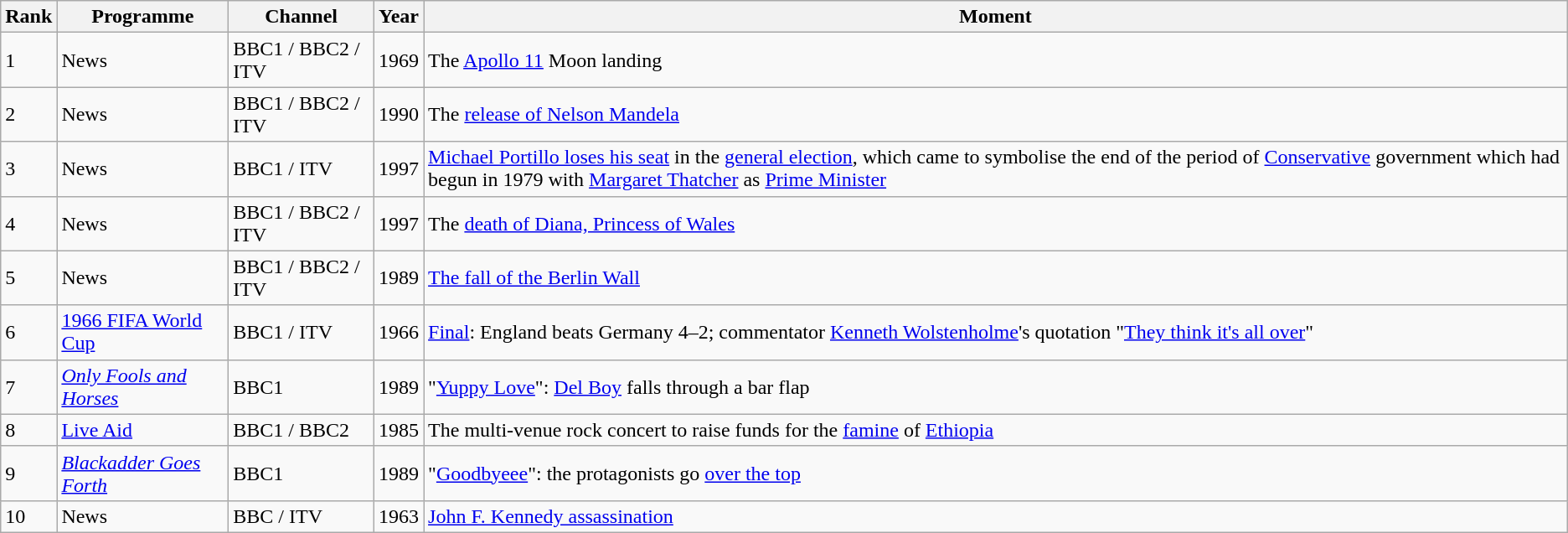<table class="wikitable">
<tr>
<th>Rank</th>
<th>Programme</th>
<th>Channel</th>
<th>Year</th>
<th>Moment</th>
</tr>
<tr>
<td>1</td>
<td>News</td>
<td>BBC1 / BBC2 / ITV</td>
<td>1969</td>
<td>The <a href='#'>Apollo 11</a> Moon landing</td>
</tr>
<tr>
<td>2</td>
<td>News</td>
<td>BBC1 / BBC2 / ITV</td>
<td>1990</td>
<td>The <a href='#'>release of Nelson Mandela</a></td>
</tr>
<tr>
<td>3</td>
<td>News</td>
<td>BBC1 / ITV</td>
<td>1997</td>
<td><a href='#'>Michael Portillo loses his seat</a> in the <a href='#'>general election</a>, which came to symbolise the end of the period of <a href='#'>Conservative</a> government which had begun in 1979 with <a href='#'>Margaret Thatcher</a> as <a href='#'>Prime Minister</a></td>
</tr>
<tr>
<td>4</td>
<td>News</td>
<td>BBC1 / BBC2 / ITV</td>
<td>1997</td>
<td>The <a href='#'>death of Diana, Princess of Wales</a></td>
</tr>
<tr>
<td>5</td>
<td>News</td>
<td>BBC1 / BBC2 / ITV</td>
<td>1989</td>
<td><a href='#'>The fall of the Berlin Wall</a></td>
</tr>
<tr>
<td>6</td>
<td><a href='#'>1966 FIFA World Cup</a></td>
<td>BBC1 / ITV</td>
<td>1966</td>
<td><a href='#'>Final</a>: England beats Germany 4–2; commentator <a href='#'>Kenneth Wolstenholme</a>'s quotation "<a href='#'>They think it's all over</a>"</td>
</tr>
<tr>
<td>7</td>
<td><em><a href='#'>Only Fools and Horses</a></em></td>
<td>BBC1</td>
<td>1989</td>
<td>"<a href='#'>Yuppy Love</a>": <a href='#'>Del Boy</a> falls through a bar flap</td>
</tr>
<tr>
<td>8</td>
<td><a href='#'>Live Aid</a></td>
<td>BBC1 / BBC2</td>
<td>1985</td>
<td>The multi-venue rock concert to raise funds for the <a href='#'>famine</a> of <a href='#'>Ethiopia</a></td>
</tr>
<tr>
<td>9</td>
<td><em><a href='#'>Blackadder Goes Forth</a></em></td>
<td>BBC1</td>
<td>1989</td>
<td>"<a href='#'>Goodbyeee</a>": the protagonists go <a href='#'>over the top</a></td>
</tr>
<tr>
<td>10</td>
<td>News</td>
<td>BBC / ITV</td>
<td>1963</td>
<td><a href='#'>John F. Kennedy assassination</a></td>
</tr>
</table>
